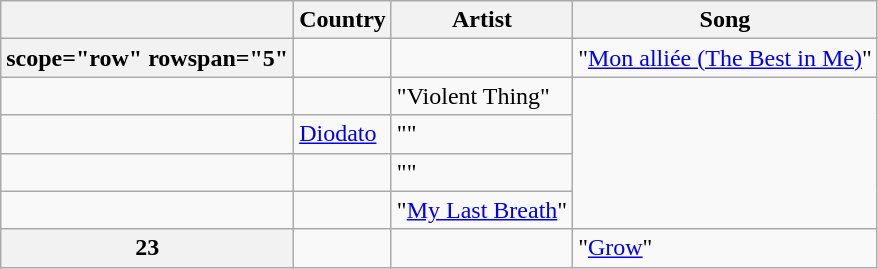<table class="sortable wikitable plainrowheaders">
<tr>
<th scope="col"></th>
<th scope="col">Country</th>
<th scope="col">Artist</th>
<th scope="col">Song</th>
</tr>
<tr>
<th>scope="row" rowspan="5" </th>
<td></td>
<td></td>
<td>"<a href='#'>Mon alliée (The Best in Me)</a>"</td>
</tr>
<tr>
<td></td>
<td></td>
<td>"Violent Thing"</td>
</tr>
<tr>
<td></td>
<td><a href='#'>Diodato</a></td>
<td>""</td>
</tr>
<tr>
<td></td>
<td></td>
<td>""</td>
</tr>
<tr>
<td></td>
<td></td>
<td>"<a href='#'>My Last Breath</a>"</td>
</tr>
<tr>
<th scope="row" style="text-align:center;">23</th>
<td></td>
<td></td>
<td>"<a href='#'>Grow</a>"</td>
</tr>
</table>
